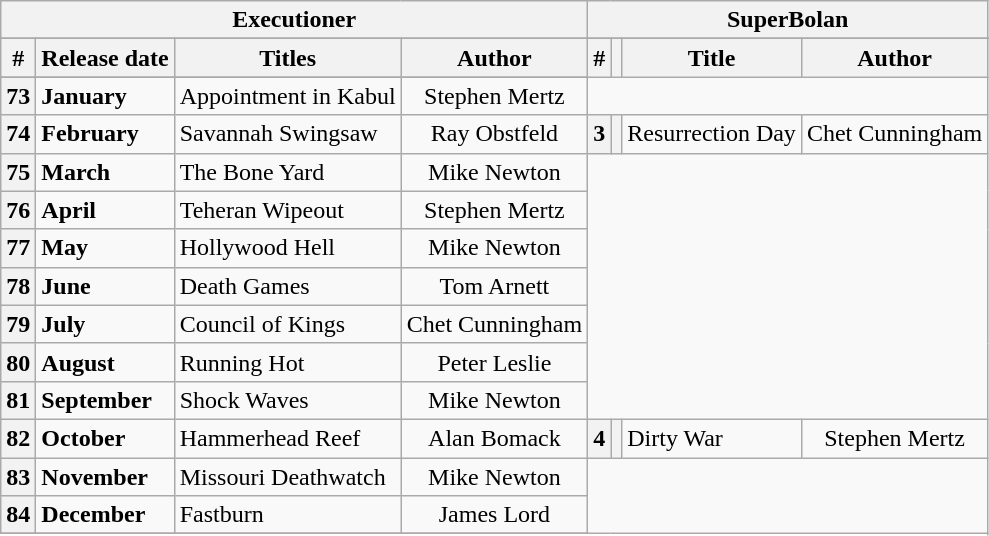<table class="wikitable plainrowheaders sortable" style="margin-right: 0;">
<tr>
<th colspan="4" style="background: #;">Executioner</th>
<th colspan="4" style="background: #;">SuperBolan</th>
</tr>
<tr>
</tr>
<tr>
<th scope="col">#</th>
<th scope="col">Release date</th>
<th scope="col">Titles</th>
<th scope="col">Author</th>
<th scope="col">#</th>
<th scope="col"></th>
<th scope="col">Title</th>
<th scope="col">Author</th>
</tr>
<tr>
</tr>
<tr>
<th scope="row" style="text-align:center;"><strong>73</strong></th>
<td><strong>January</strong></td>
<td>Appointment in Kabul</td>
<td style="text-align:center;">Stephen Mertz</td>
</tr>
<tr>
<th scope="row" style="text-align:center;"><strong>74</strong></th>
<td><strong>February</strong></td>
<td>Savannah Swingsaw</td>
<td style="text-align:center;">Ray Obstfeld</td>
<th scope="row" style="text-align:center;"><strong>3</strong></th>
<th scope="row" style="text-align:center;"></th>
<td>Resurrection Day</td>
<td style="text-align:center;">Chet Cunningham</td>
</tr>
<tr>
<th scope="row" style="text-align:center;"><strong>75</strong></th>
<td><strong>March</strong></td>
<td>The Bone Yard</td>
<td style="text-align:center;">Mike Newton</td>
</tr>
<tr>
<th scope="row" style="text-align:center;"><strong>76</strong></th>
<td><strong>April</strong></td>
<td>Teheran Wipeout</td>
<td style="text-align:center;">Stephen Mertz</td>
</tr>
<tr>
<th scope="row" style="text-align:center;"><strong>77</strong></th>
<td><strong>May</strong></td>
<td>Hollywood Hell</td>
<td style="text-align:center;">Mike Newton</td>
</tr>
<tr>
<th scope="row" style="text-align:center;"><strong>78</strong></th>
<td><strong>June</strong></td>
<td>Death Games</td>
<td style="text-align:center;">Tom Arnett</td>
</tr>
<tr>
<th scope="row" style="text-align:center;"><strong>79</strong></th>
<td><strong>July</strong></td>
<td>Council of Kings</td>
<td style="text-align:center;">Chet Cunningham</td>
</tr>
<tr>
<th scope="row" style="text-align:center;"><strong>80</strong></th>
<td><strong>August</strong></td>
<td>Running Hot</td>
<td style="text-align:center;">Peter Leslie</td>
</tr>
<tr>
<th scope="row" style="text-align:center;"><strong>81</strong></th>
<td><strong>September</strong></td>
<td>Shock Waves</td>
<td style="text-align:center;">Mike Newton</td>
</tr>
<tr>
<th scope="row" style="text-align:center;"><strong>82</strong></th>
<td><strong>October</strong></td>
<td>Hammerhead Reef</td>
<td style="text-align:center;">Alan Bomack</td>
<th scope="row" style="text-align:center;"><strong>4</strong></th>
<th scope="row" style="text-align:center;"></th>
<td>Dirty War</td>
<td style="text-align:center;">Stephen Mertz</td>
</tr>
<tr>
<th scope="row" style="text-align:center;"><strong>83</strong></th>
<td><strong>November</strong></td>
<td>Missouri Deathwatch</td>
<td style="text-align:center;">Mike Newton</td>
</tr>
<tr>
<th scope="row" style="text-align:center;"><strong>84</strong></th>
<td><strong>December</strong></td>
<td>Fastburn</td>
<td style="text-align:center;">James Lord</td>
</tr>
<tr>
</tr>
</table>
